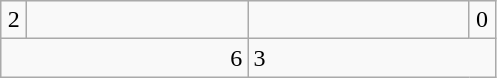<table class="wikitable">
<tr>
<td align=center width=10>2</td>
<td align=center width=140></td>
<td align=center width=140></td>
<td align=center width=10>0</td>
</tr>
<tr>
<td colspan=2 align=right>6</td>
<td colspan=2>3</td>
</tr>
</table>
